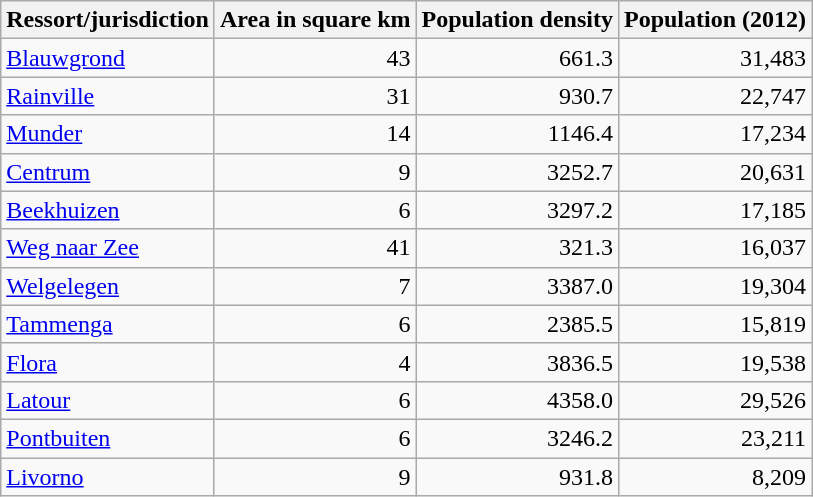<table class="wikitable sortable" style="text-align:right;">
<tr>
<th>Ressort/jurisdiction</th>
<th>Area in square km</th>
<th>Population density</th>
<th>Population (2012)</th>
</tr>
<tr>
<td align="left"><a href='#'>Blauwgrond</a></td>
<td>43</td>
<td>661.3</td>
<td>31,483</td>
</tr>
<tr>
<td align="left"><a href='#'>Rainville</a></td>
<td>31</td>
<td>930.7</td>
<td>22,747</td>
</tr>
<tr>
<td align="left"><a href='#'>Munder</a></td>
<td>14</td>
<td>1146.4</td>
<td>17,234</td>
</tr>
<tr>
<td align="left"><a href='#'>Centrum</a></td>
<td>9</td>
<td>3252.7</td>
<td>20,631</td>
</tr>
<tr>
<td align="left"><a href='#'>Beekhuizen</a></td>
<td>6</td>
<td>3297.2</td>
<td>17,185</td>
</tr>
<tr>
<td align="left"><a href='#'>Weg naar Zee</a></td>
<td>41</td>
<td>321.3</td>
<td>16,037</td>
</tr>
<tr>
<td align="left"><a href='#'>Welgelegen</a></td>
<td>7</td>
<td>3387.0</td>
<td>19,304</td>
</tr>
<tr>
<td align="left"><a href='#'>Tammenga</a></td>
<td>6</td>
<td>2385.5</td>
<td>15,819</td>
</tr>
<tr>
<td align="left"><a href='#'>Flora</a></td>
<td>4</td>
<td>3836.5</td>
<td>19,538</td>
</tr>
<tr>
<td align="left"><a href='#'>Latour</a></td>
<td>6</td>
<td>4358.0</td>
<td>29,526</td>
</tr>
<tr>
<td align="left"><a href='#'>Pontbuiten</a></td>
<td>6</td>
<td>3246.2</td>
<td>23,211</td>
</tr>
<tr>
<td align="left"><a href='#'>Livorno</a></td>
<td>9</td>
<td>931.8</td>
<td>8,209</td>
</tr>
</table>
